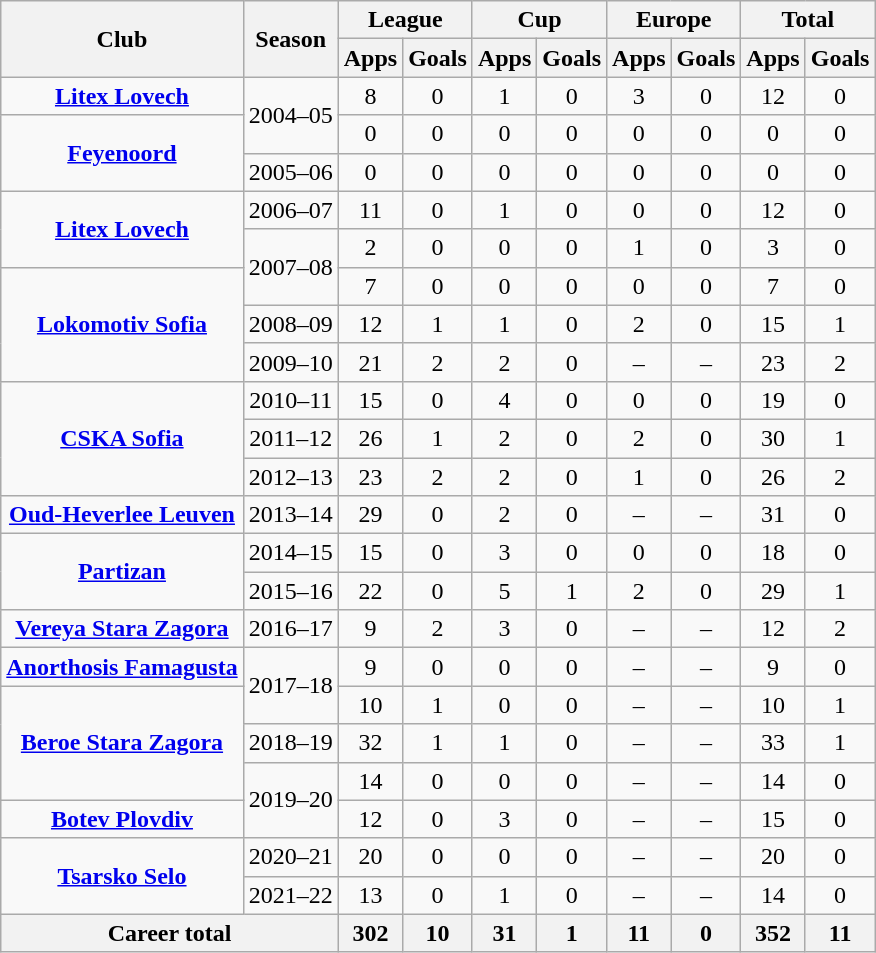<table class="wikitable" style="text-align: center;">
<tr>
<th rowspan="2">Club</th>
<th rowspan="2">Season</th>
<th colspan="2">League</th>
<th colspan="2">Cup</th>
<th colspan="2">Europe</th>
<th colspan="2">Total</th>
</tr>
<tr>
<th>Apps</th>
<th>Goals</th>
<th>Apps</th>
<th>Goals</th>
<th>Apps</th>
<th>Goals</th>
<th>Apps</th>
<th>Goals</th>
</tr>
<tr>
<td rowspan="1" valign="center"><strong><a href='#'>Litex Lovech</a></strong></td>
<td rowspan="2">2004–05</td>
<td>8</td>
<td>0</td>
<td>1</td>
<td>0</td>
<td>3</td>
<td>0</td>
<td>12</td>
<td>0</td>
</tr>
<tr>
<td rowspan="2" valign="center"><strong><a href='#'>Feyenoord</a></strong></td>
<td>0</td>
<td>0</td>
<td>0</td>
<td>0</td>
<td>0</td>
<td>0</td>
<td>0</td>
<td>0</td>
</tr>
<tr>
<td>2005–06</td>
<td>0</td>
<td>0</td>
<td>0</td>
<td>0</td>
<td>0</td>
<td>0</td>
<td>0</td>
<td>0</td>
</tr>
<tr>
<td rowspan="2" valign="center"><strong><a href='#'>Litex Lovech</a></strong></td>
<td>2006–07</td>
<td>11</td>
<td>0</td>
<td>1</td>
<td>0</td>
<td>0</td>
<td>0</td>
<td>12</td>
<td>0</td>
</tr>
<tr>
<td rowspan="2">2007–08</td>
<td>2</td>
<td>0</td>
<td>0</td>
<td>0</td>
<td>1</td>
<td>0</td>
<td>3</td>
<td>0</td>
</tr>
<tr>
<td rowspan="3" valign="center"><strong><a href='#'>Lokomotiv Sofia</a></strong></td>
<td>7</td>
<td>0</td>
<td>0</td>
<td>0</td>
<td>0</td>
<td>0</td>
<td>7</td>
<td>0</td>
</tr>
<tr>
<td>2008–09</td>
<td>12</td>
<td>1</td>
<td>1</td>
<td>0</td>
<td>2</td>
<td>0</td>
<td>15</td>
<td>1</td>
</tr>
<tr>
<td>2009–10</td>
<td>21</td>
<td>2</td>
<td>2</td>
<td>0</td>
<td>–</td>
<td>–</td>
<td>23</td>
<td>2</td>
</tr>
<tr>
<td rowspan="3" valign="center"><strong><a href='#'>CSKA Sofia</a></strong></td>
<td>2010–11</td>
<td>15</td>
<td>0</td>
<td>4</td>
<td>0</td>
<td>0</td>
<td>0</td>
<td>19</td>
<td>0</td>
</tr>
<tr>
<td>2011–12</td>
<td>26</td>
<td>1</td>
<td>2</td>
<td>0</td>
<td>2</td>
<td>0</td>
<td>30</td>
<td>1</td>
</tr>
<tr>
<td>2012–13</td>
<td>23</td>
<td>2</td>
<td>2</td>
<td>0</td>
<td>1</td>
<td>0</td>
<td>26</td>
<td>2</td>
</tr>
<tr>
<td rowspan="1" valign="center"><strong><a href='#'>Oud-Heverlee Leuven</a></strong></td>
<td>2013–14</td>
<td>29</td>
<td>0</td>
<td>2</td>
<td>0</td>
<td>–</td>
<td>–</td>
<td>31</td>
<td>0</td>
</tr>
<tr>
<td rowspan="2" valign="center"><strong><a href='#'>Partizan</a></strong></td>
<td>2014–15</td>
<td>15</td>
<td>0</td>
<td>3</td>
<td>0</td>
<td>0</td>
<td>0</td>
<td>18</td>
<td>0</td>
</tr>
<tr>
<td>2015–16</td>
<td>22</td>
<td>0</td>
<td>5</td>
<td>1</td>
<td>2</td>
<td>0</td>
<td>29</td>
<td>1</td>
</tr>
<tr>
<td rowspan="1" valign="center"><strong><a href='#'>Vereya Stara Zagora</a></strong></td>
<td>2016–17</td>
<td>9</td>
<td>2</td>
<td>3</td>
<td>0</td>
<td>–</td>
<td>–</td>
<td>12</td>
<td>2</td>
</tr>
<tr>
<td rowspan="1" valign="center"><strong><a href='#'>Anorthosis Famagusta</a></strong></td>
<td rowspan="2">2017–18</td>
<td>9</td>
<td>0</td>
<td>0</td>
<td>0</td>
<td>–</td>
<td>–</td>
<td>9</td>
<td>0</td>
</tr>
<tr>
<td rowspan="3" valign="center"><strong><a href='#'>Beroe Stara Zagora</a></strong></td>
<td>10</td>
<td>1</td>
<td>0</td>
<td>0</td>
<td>–</td>
<td>–</td>
<td>10</td>
<td>1</td>
</tr>
<tr>
<td>2018–19</td>
<td>32</td>
<td>1</td>
<td>1</td>
<td>0</td>
<td>–</td>
<td>–</td>
<td>33</td>
<td>1</td>
</tr>
<tr>
<td rowspan="2">2019–20</td>
<td>14</td>
<td>0</td>
<td>0</td>
<td>0</td>
<td>–</td>
<td>–</td>
<td>14</td>
<td>0</td>
</tr>
<tr>
<td rowspan="1" valign="center"><strong><a href='#'>Botev Plovdiv</a></strong></td>
<td>12</td>
<td>0</td>
<td>3</td>
<td>0</td>
<td>–</td>
<td>–</td>
<td>15</td>
<td>0</td>
</tr>
<tr>
<td rowspan="2" valign="center"><strong><a href='#'>Tsarsko Selo</a></strong></td>
<td>2020–21</td>
<td>20</td>
<td>0</td>
<td>0</td>
<td>0</td>
<td>–</td>
<td>–</td>
<td>20</td>
<td>0</td>
</tr>
<tr>
<td>2021–22</td>
<td>13</td>
<td>0</td>
<td>1</td>
<td>0</td>
<td>–</td>
<td>–</td>
<td>14</td>
<td>0</td>
</tr>
<tr>
<th colspan=2>Career total</th>
<th>302</th>
<th>10</th>
<th>31</th>
<th>1</th>
<th>11</th>
<th>0</th>
<th>352</th>
<th>11</th>
</tr>
</table>
